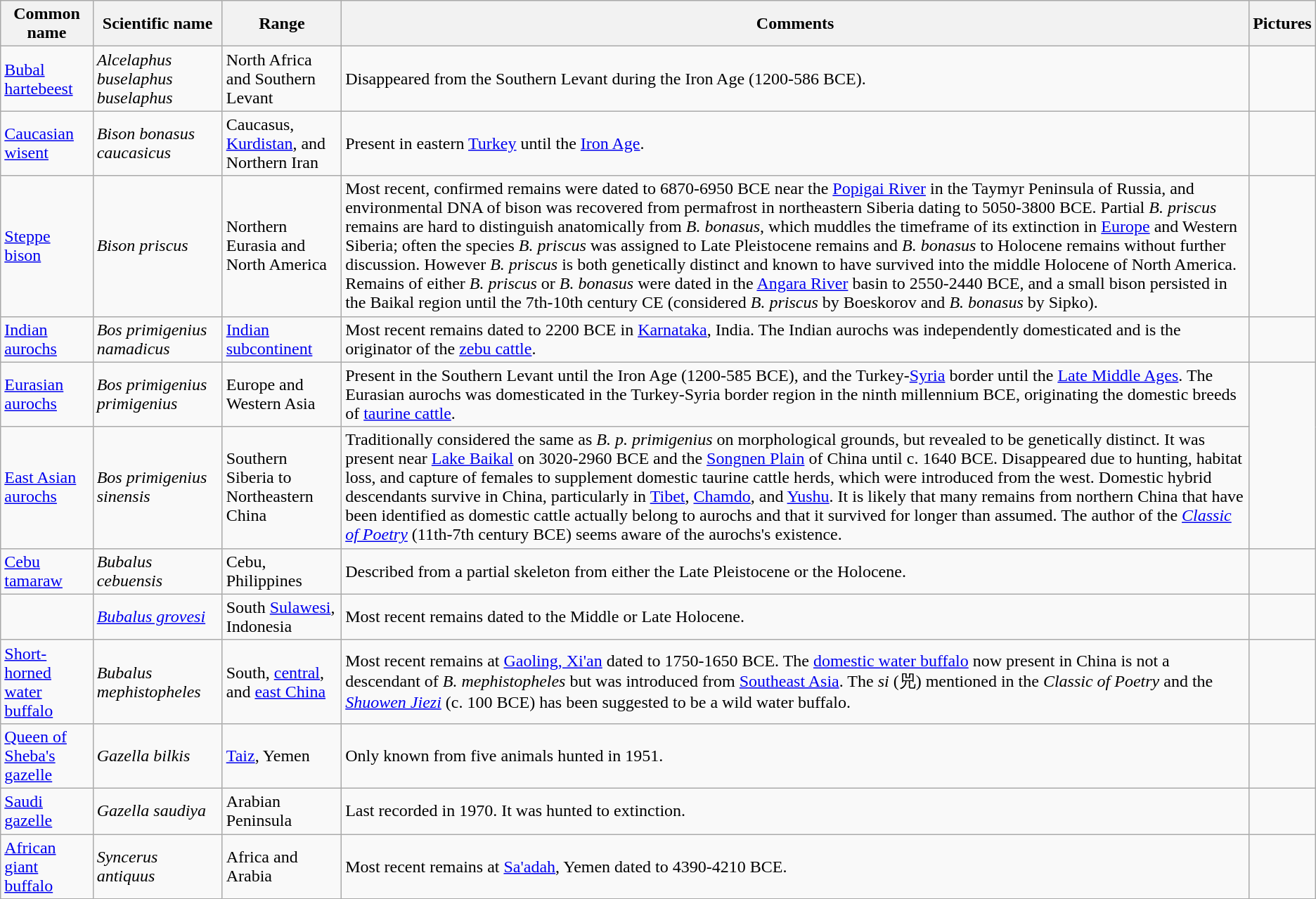<table class="wikitable">
<tr>
<th>Common name</th>
<th>Scientific name</th>
<th>Range</th>
<th class="unsortable">Comments</th>
<th class="unsortable">Pictures</th>
</tr>
<tr>
<td><a href='#'>Bubal hartebeest</a></td>
<td><em>Alcelaphus buselaphus buselaphus</em></td>
<td>North Africa and Southern Levant</td>
<td>Disappeared from the Southern Levant during the Iron Age (1200-586 BCE).</td>
<td></td>
</tr>
<tr>
<td><a href='#'>Caucasian wisent</a></td>
<td><em>Bison bonasus caucasicus</em></td>
<td>Caucasus, <a href='#'>Kurdistan</a>, and Northern Iran</td>
<td>Present in eastern <a href='#'>Turkey</a> until the <a href='#'>Iron Age</a>.</td>
<td></td>
</tr>
<tr>
<td><a href='#'>Steppe bison</a></td>
<td><em>Bison priscus</em></td>
<td>Northern Eurasia and North America</td>
<td>Most recent, confirmed remains were dated to 6870-6950 BCE near the <a href='#'>Popigai River</a> in the Taymyr Peninsula of Russia, and environmental DNA of bison was recovered from permafrost in northeastern Siberia dating to 5050-3800 BCE. Partial <em>B. priscus</em> remains are hard to distinguish anatomically from <em>B. bonasus</em>, which muddles the timeframe of its extinction in <a href='#'>Europe</a> and Western Siberia; often the species <em>B. priscus</em> was assigned to Late Pleistocene remains and <em>B. bonasus</em> to Holocene remains without further discussion. However <em>B. priscus</em> is both genetically distinct and known to have survived into the middle Holocene of North America. Remains of either <em>B. priscus</em> or <em>B. bonasus</em> were dated in the <a href='#'>Angara River</a> basin to 2550-2440 BCE, and a small bison persisted in the Baikal region until the 7th-10th century CE (considered <em>B. priscus</em> by Boeskorov and <em>B. bonasus</em> by Sipko).</td>
<td></td>
</tr>
<tr>
<td><a href='#'>Indian aurochs</a></td>
<td><em>Bos primigenius namadicus</em></td>
<td><a href='#'>Indian subcontinent</a></td>
<td>Most recent remains dated to 2200 BCE in <a href='#'>Karnataka</a>, India. The Indian aurochs was independently domesticated and is the originator of the <a href='#'>zebu cattle</a>.</td>
<td></td>
</tr>
<tr>
<td><a href='#'>Eurasian aurochs</a></td>
<td><em>Bos primigenius primigenius</em></td>
<td>Europe and Western Asia</td>
<td>Present in the Southern Levant until the Iron Age (1200-585 BCE), and the Turkey-<a href='#'>Syria</a> border until the <a href='#'>Late Middle Ages</a>. The Eurasian aurochs was domesticated in the Turkey-Syria border region in the ninth millennium BCE, originating the domestic breeds of <a href='#'>taurine cattle</a>.</td>
<td rowspan="2"></td>
</tr>
<tr>
<td><a href='#'>East Asian aurochs</a></td>
<td><em>Bos primigenius sinensis</em></td>
<td>Southern Siberia to Northeastern China</td>
<td>Traditionally considered the same as <em>B. p. primigenius</em> on morphological grounds, but revealed to be genetically distinct. It was present near <a href='#'>Lake Baikal</a> on 3020-2960 BCE and the <a href='#'>Songnen Plain</a> of China until c. 1640 BCE. Disappeared due to hunting, habitat loss, and capture of females to supplement domestic taurine cattle herds, which were introduced from the west. Domestic hybrid descendants survive in China, particularly in <a href='#'>Tibet</a>, <a href='#'>Chamdo</a>, and <a href='#'>Yushu</a>. It is likely that many remains from northern China that have been identified as domestic cattle actually belong to aurochs and that it survived for longer than assumed. The author of the <em><a href='#'>Classic of Poetry</a></em> (11th-7th century BCE) seems aware of the aurochs's existence.</td>
</tr>
<tr>
<td><a href='#'>Cebu tamaraw</a></td>
<td><em>Bubalus cebuensis</em></td>
<td>Cebu, Philippines</td>
<td>Described from a partial skeleton from either the Late Pleistocene or the Holocene.</td>
<td></td>
</tr>
<tr>
<td></td>
<td><em><a href='#'>Bubalus grovesi</a></em></td>
<td>South <a href='#'>Sulawesi</a>, Indonesia</td>
<td>Most recent remains dated to the Middle or Late Holocene.</td>
<td></td>
</tr>
<tr>
<td><a href='#'>Short-horned water buffalo</a></td>
<td><em>Bubalus mephistopheles</em></td>
<td>South, <a href='#'>central</a>, and <a href='#'>east China</a></td>
<td>Most recent remains at <a href='#'>Gaoling, Xi'an</a> dated to 1750-1650 BCE. The <a href='#'>domestic water buffalo</a> now present in China is not a descendant of <em>B. mephistopheles</em> but was introduced from <a href='#'>Southeast Asia</a>. The <em>si</em> (兕) mentioned in the <em>Classic of Poetry</em> and the <em><a href='#'>Shuowen Jiezi</a></em> (c. 100 BCE) has been suggested to be a wild water buffalo.</td>
<td></td>
</tr>
<tr>
<td><a href='#'>Queen of Sheba's gazelle</a></td>
<td><em>Gazella bilkis</em></td>
<td><a href='#'>Taiz</a>, Yemen</td>
<td>Only known from five animals hunted in 1951.</td>
<td></td>
</tr>
<tr>
<td><a href='#'>Saudi gazelle</a></td>
<td><em>Gazella saudiya</em></td>
<td>Arabian Peninsula</td>
<td>Last recorded in 1970. It was hunted to extinction.</td>
<td></td>
</tr>
<tr>
<td><a href='#'>African giant buffalo</a></td>
<td><em>Syncerus antiquus</em></td>
<td>Africa and Arabia</td>
<td>Most recent remains at <a href='#'>Sa'adah</a>, Yemen dated to 4390-4210 BCE.</td>
<td></td>
</tr>
</table>
